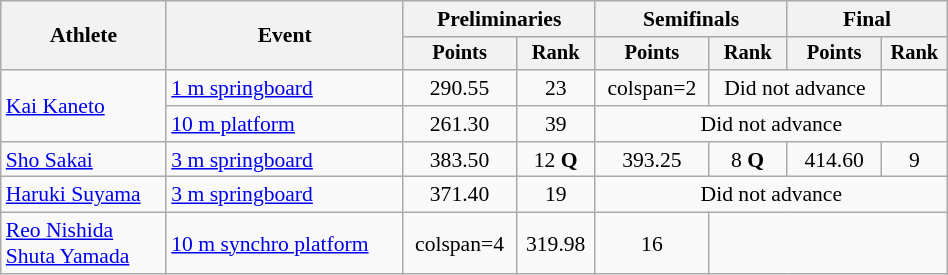<table class="wikitable" style="text-align:center; font-size:90%; width:50%;">
<tr>
<th rowspan=2>Athlete</th>
<th rowspan=2>Event</th>
<th colspan=2>Preliminaries</th>
<th colspan=2>Semifinals</th>
<th colspan=2>Final</th>
</tr>
<tr style="font-size:95%">
<th>Points</th>
<th>Rank</th>
<th>Points</th>
<th>Rank</th>
<th>Points</th>
<th>Rank</th>
</tr>
<tr>
<td align=left rowspan=2><a href='#'>Kai Kaneto</a></td>
<td align=left><a href='#'>1 m springboard</a></td>
<td>290.55</td>
<td>23</td>
<td>colspan=2 </td>
<td colspan=2>Did not advance</td>
</tr>
<tr>
<td align=left><a href='#'>10 m platform</a></td>
<td>261.30</td>
<td>39</td>
<td colspan=4>Did not advance</td>
</tr>
<tr>
<td align=left><a href='#'>Sho Sakai</a></td>
<td align=left><a href='#'>3 m springboard</a></td>
<td>383.50</td>
<td>12 <strong>Q</strong></td>
<td>393.25</td>
<td>8 <strong>Q</strong></td>
<td>414.60</td>
<td>9</td>
</tr>
<tr>
<td align=left><a href='#'>Haruki Suyama</a></td>
<td align=left><a href='#'>3 m springboard</a></td>
<td>371.40</td>
<td>19</td>
<td colspan=4>Did not advance</td>
</tr>
<tr>
<td align=left><a href='#'>Reo Nishida</a><br><a href='#'>Shuta Yamada</a></td>
<td align=left><a href='#'>10 m synchro platform</a></td>
<td>colspan=4 </td>
<td>319.98</td>
<td>16</td>
</tr>
</table>
